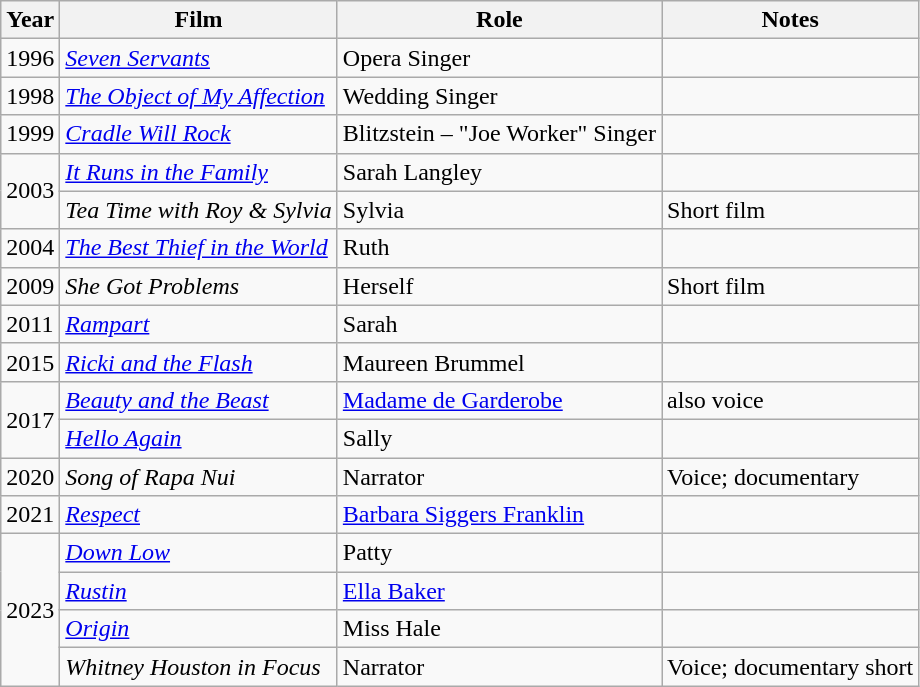<table class="wikitable sortable">
<tr>
<th>Year</th>
<th>Film</th>
<th>Role</th>
<th>Notes</th>
</tr>
<tr>
<td>1996</td>
<td><em><a href='#'>Seven Servants</a></em></td>
<td>Opera Singer</td>
<td></td>
</tr>
<tr>
<td>1998</td>
<td><em><a href='#'>The Object of My Affection</a></em></td>
<td>Wedding Singer</td>
<td></td>
</tr>
<tr>
<td>1999</td>
<td><em><a href='#'>Cradle Will Rock</a></em></td>
<td>Blitzstein – "Joe Worker" Singer</td>
<td></td>
</tr>
<tr>
<td rowspan="2">2003</td>
<td><em><a href='#'>It Runs in the Family</a></em></td>
<td>Sarah Langley</td>
<td></td>
</tr>
<tr>
<td><em>Tea Time with Roy & Sylvia</em></td>
<td>Sylvia</td>
<td>Short film</td>
</tr>
<tr>
<td>2004</td>
<td><em><a href='#'>The Best Thief in the World</a></em></td>
<td>Ruth</td>
<td></td>
</tr>
<tr>
<td>2009</td>
<td><em>She Got Problems</em></td>
<td>Herself</td>
<td>Short film</td>
</tr>
<tr>
<td>2011</td>
<td><em><a href='#'>Rampart</a></em></td>
<td>Sarah</td>
<td></td>
</tr>
<tr>
<td>2015</td>
<td><em><a href='#'>Ricki and the Flash</a></em></td>
<td>Maureen Brummel</td>
<td></td>
</tr>
<tr>
<td rowspan="2">2017</td>
<td><em><a href='#'>Beauty and the Beast</a></em></td>
<td><a href='#'>Madame de Garderobe</a></td>
<td>also voice </td>
</tr>
<tr>
<td><em><a href='#'>Hello Again</a></em></td>
<td>Sally</td>
<td></td>
</tr>
<tr>
<td>2020</td>
<td><em>Song of Rapa Nui</em></td>
<td>Narrator</td>
<td>Voice; documentary</td>
</tr>
<tr>
<td>2021</td>
<td><em><a href='#'>Respect</a></em></td>
<td><a href='#'>Barbara Siggers Franklin</a></td>
<td></td>
</tr>
<tr>
<td rowspan="4">2023</td>
<td><em><a href='#'>Down Low</a></em></td>
<td>Patty</td>
<td></td>
</tr>
<tr>
<td><em><a href='#'>Rustin</a></em></td>
<td><a href='#'>Ella Baker</a></td>
<td></td>
</tr>
<tr>
<td><em><a href='#'>Origin</a></em></td>
<td>Miss Hale</td>
<td></td>
</tr>
<tr>
<td><em>Whitney Houston in Focus</em></td>
<td>Narrator</td>
<td>Voice; documentary short</td>
</tr>
</table>
